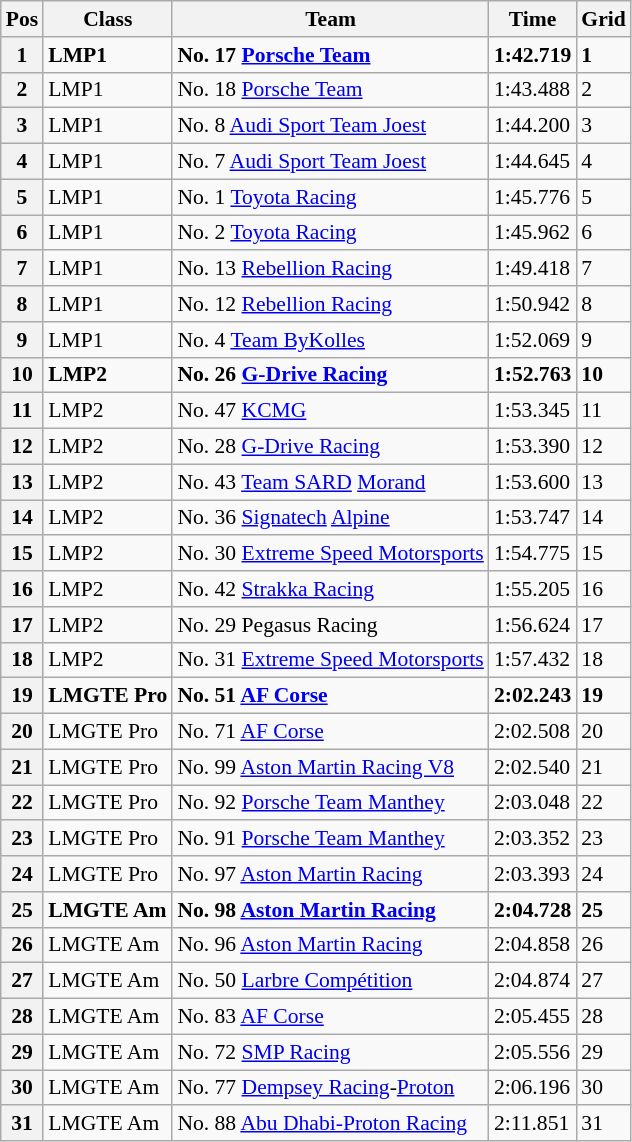<table class="wikitable" style="font-size: 90%;">
<tr>
<th>Pos</th>
<th>Class</th>
<th>Team</th>
<th>Time</th>
<th>Grid</th>
</tr>
<tr style="font-weight:bold">
<th>1</th>
<td>LMP1</td>
<td>No. 17 <a href='#'>Porsche Team</a></td>
<td>1:42.719</td>
<td>1</td>
</tr>
<tr>
<th>2</th>
<td>LMP1</td>
<td>No. 18 <a href='#'>Porsche Team</a></td>
<td>1:43.488</td>
<td>2</td>
</tr>
<tr>
<th>3</th>
<td>LMP1</td>
<td>No. 8 <a href='#'>Audi Sport Team Joest</a></td>
<td>1:44.200</td>
<td>3</td>
</tr>
<tr>
<th>4</th>
<td>LMP1</td>
<td>No. 7 <a href='#'>Audi Sport Team Joest</a></td>
<td>1:44.645</td>
<td>4</td>
</tr>
<tr>
<th>5</th>
<td>LMP1</td>
<td>No. 1 <a href='#'>Toyota Racing</a></td>
<td>1:45.776</td>
<td>5</td>
</tr>
<tr>
<th>6</th>
<td>LMP1</td>
<td>No. 2 <a href='#'>Toyota Racing</a></td>
<td>1:45.962</td>
<td>6</td>
</tr>
<tr>
<th>7</th>
<td>LMP1</td>
<td>No. 13 <a href='#'>Rebellion Racing</a></td>
<td>1:49.418</td>
<td>7</td>
</tr>
<tr>
<th>8</th>
<td>LMP1</td>
<td>No. 12 <a href='#'>Rebellion Racing</a></td>
<td>1:50.942</td>
<td>8</td>
</tr>
<tr>
<th>9</th>
<td>LMP1</td>
<td>No. 4 <a href='#'>Team ByKolles</a></td>
<td>1:52.069</td>
<td>9</td>
</tr>
<tr style="font-weight:bold">
<th>10</th>
<td>LMP2</td>
<td>No. 26 <a href='#'>G-Drive Racing</a></td>
<td>1:52.763</td>
<td>10</td>
</tr>
<tr>
<th>11</th>
<td>LMP2</td>
<td>No. 47 <a href='#'>KCMG</a></td>
<td>1:53.345</td>
<td>11</td>
</tr>
<tr>
<th>12</th>
<td>LMP2</td>
<td>No. 28 <a href='#'>G-Drive Racing</a></td>
<td>1:53.390</td>
<td>12</td>
</tr>
<tr>
<th>13</th>
<td>LMP2</td>
<td>No. 43 <a href='#'>Team SARD</a> <a href='#'>Morand</a></td>
<td>1:53.600</td>
<td>13</td>
</tr>
<tr>
<th>14</th>
<td>LMP2</td>
<td>No. 36 <a href='#'>Signatech</a> <a href='#'>Alpine</a></td>
<td>1:53.747</td>
<td>14</td>
</tr>
<tr>
<th>15</th>
<td>LMP2</td>
<td>No. 30 <a href='#'>Extreme Speed Motorsports</a></td>
<td>1:54.775</td>
<td>15</td>
</tr>
<tr>
<th>16</th>
<td>LMP2</td>
<td>No. 42 <a href='#'>Strakka Racing</a></td>
<td>1:55.205</td>
<td>16</td>
</tr>
<tr>
<th>17</th>
<td>LMP2</td>
<td>No. 29 Pegasus Racing</td>
<td>1:56.624</td>
<td>17</td>
</tr>
<tr>
<th>18</th>
<td>LMP2</td>
<td>No. 31 <a href='#'>Extreme Speed Motorsports</a></td>
<td>1:57.432</td>
<td>18</td>
</tr>
<tr style="font-weight:bold">
<th>19</th>
<td>LMGTE Pro</td>
<td>No. 51 <a href='#'>AF Corse</a></td>
<td>2:02.243</td>
<td>19</td>
</tr>
<tr>
<th>20</th>
<td>LMGTE Pro</td>
<td>No. 71 <a href='#'>AF Corse</a></td>
<td>2:02.508</td>
<td>20</td>
</tr>
<tr>
<th>21</th>
<td>LMGTE Pro</td>
<td>No. 99 <a href='#'>Aston Martin Racing V8</a></td>
<td>2:02.540</td>
<td>21</td>
</tr>
<tr>
<th>22</th>
<td>LMGTE Pro</td>
<td>No. 92 <a href='#'>Porsche Team Manthey</a></td>
<td>2:03.048</td>
<td>22</td>
</tr>
<tr>
<th>23</th>
<td>LMGTE Pro</td>
<td>No. 91 <a href='#'>Porsche Team Manthey</a></td>
<td>2:03.352</td>
<td>23</td>
</tr>
<tr>
<th>24</th>
<td>LMGTE Pro</td>
<td>No. 97 <a href='#'>Aston Martin Racing</a></td>
<td>2:03.393</td>
<td>24</td>
</tr>
<tr style="font-weight:bold">
<th>25</th>
<td>LMGTE Am</td>
<td>No. 98 <a href='#'>Aston Martin Racing</a></td>
<td>2:04.728</td>
<td>25</td>
</tr>
<tr>
<th>26</th>
<td>LMGTE Am</td>
<td>No. 96 <a href='#'>Aston Martin Racing</a></td>
<td>2:04.858</td>
<td>26</td>
</tr>
<tr>
<th>27</th>
<td>LMGTE Am</td>
<td>No. 50 <a href='#'>Larbre Compétition</a></td>
<td>2:04.874</td>
<td>27</td>
</tr>
<tr>
<th>28</th>
<td>LMGTE Am</td>
<td>No. 83 <a href='#'>AF Corse</a></td>
<td>2:05.455</td>
<td>28</td>
</tr>
<tr>
<th>29</th>
<td>LMGTE Am</td>
<td>No. 72 <a href='#'>SMP Racing</a></td>
<td>2:05.556</td>
<td>29</td>
</tr>
<tr>
<th>30</th>
<td>LMGTE Am</td>
<td>No. 77 <a href='#'>Dempsey Racing</a>-<a href='#'>Proton</a></td>
<td>2:06.196</td>
<td>30</td>
</tr>
<tr>
<th>31</th>
<td>LMGTE Am</td>
<td>No. 88 <a href='#'>Abu Dhabi-Proton Racing</a></td>
<td>2:11.851</td>
<td>31</td>
</tr>
</table>
